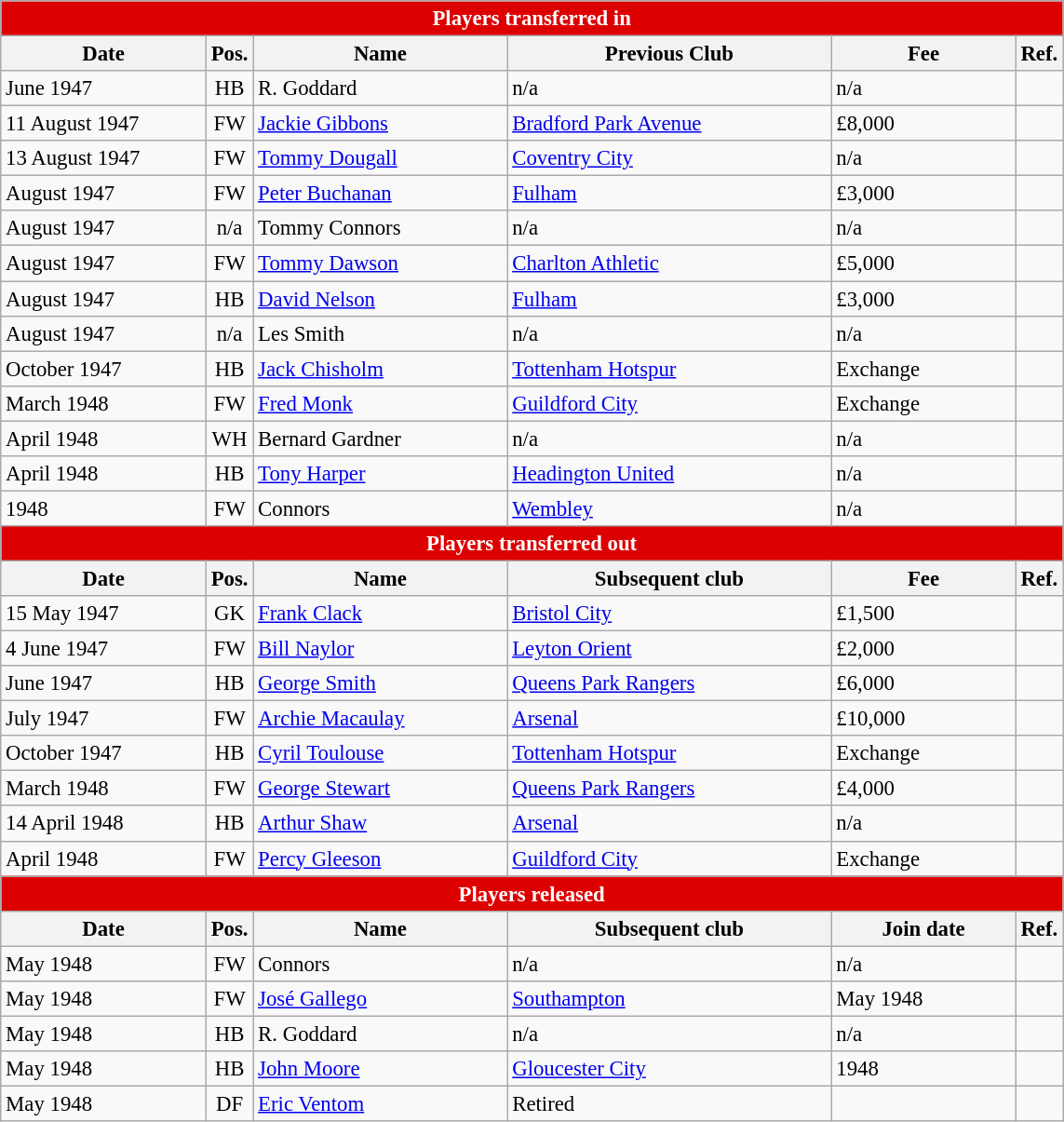<table style="font-size:95%;" class="wikitable">
<tr>
<th style="background:#d00; color:white; text-align:center;" colspan="6">Players transferred in</th>
</tr>
<tr>
<th style="width:140px;">Date</th>
<th style="width:25px;">Pos.</th>
<th style="width:175px;">Name</th>
<th style="width:225px;">Previous Club</th>
<th style="width:125px;">Fee</th>
<th style="width:25px;">Ref.</th>
</tr>
<tr>
<td>June 1947</td>
<td style="text-align:center;">HB</td>
<td>R. Goddard</td>
<td>n/a</td>
<td>n/a</td>
<td></td>
</tr>
<tr>
<td>11 August 1947</td>
<td style="text-align:center;">FW</td>
<td> <a href='#'>Jackie Gibbons</a></td>
<td> <a href='#'>Bradford Park Avenue</a></td>
<td>£8,000</td>
<td></td>
</tr>
<tr>
<td>13 August 1947</td>
<td style="text-align:center;">FW</td>
<td> <a href='#'>Tommy Dougall</a></td>
<td> <a href='#'>Coventry City</a></td>
<td>n/a</td>
<td></td>
</tr>
<tr>
<td>August 1947</td>
<td style="text-align:center;">FW</td>
<td> <a href='#'>Peter Buchanan</a></td>
<td> <a href='#'>Fulham</a></td>
<td>£3,000</td>
<td></td>
</tr>
<tr>
<td>August 1947</td>
<td style="text-align:center;">n/a</td>
<td> Tommy Connors</td>
<td>n/a</td>
<td>n/a</td>
<td></td>
</tr>
<tr>
<td>August 1947</td>
<td style="text-align:center;">FW</td>
<td> <a href='#'>Tommy Dawson</a></td>
<td> <a href='#'>Charlton Athletic</a></td>
<td>£5,000</td>
<td></td>
</tr>
<tr>
<td>August 1947</td>
<td style="text-align:center;">HB</td>
<td> <a href='#'>David Nelson</a></td>
<td> <a href='#'>Fulham</a></td>
<td>£3,000</td>
<td></td>
</tr>
<tr>
<td>August 1947</td>
<td style="text-align:center;">n/a</td>
<td> Les Smith</td>
<td>n/a</td>
<td>n/a</td>
<td></td>
</tr>
<tr>
<td>October 1947</td>
<td style="text-align:center;">HB</td>
<td> <a href='#'>Jack Chisholm</a></td>
<td> <a href='#'>Tottenham Hotspur</a></td>
<td>Exchange</td>
<td></td>
</tr>
<tr>
<td>March 1948</td>
<td style="text-align:center;">FW</td>
<td> <a href='#'>Fred Monk</a></td>
<td> <a href='#'>Guildford City</a></td>
<td>Exchange</td>
<td></td>
</tr>
<tr>
<td>April 1948</td>
<td style="text-align:center;">WH</td>
<td>Bernard Gardner</td>
<td>n/a</td>
<td>n/a</td>
<td></td>
</tr>
<tr>
<td>April 1948</td>
<td style="text-align:center;">HB</td>
<td> <a href='#'>Tony Harper</a></td>
<td> <a href='#'>Headington United</a></td>
<td>n/a</td>
<td></td>
</tr>
<tr>
<td>1948</td>
<td style="text-align:center;">FW</td>
<td>Connors</td>
<td> <a href='#'>Wembley</a></td>
<td>n/a</td>
<td></td>
</tr>
<tr>
<th style="background:#d00; color:white; text-align:center;" colspan="6">Players transferred out</th>
</tr>
<tr>
<th>Date</th>
<th>Pos.</th>
<th>Name</th>
<th>Subsequent club</th>
<th>Fee</th>
<th>Ref.</th>
</tr>
<tr>
<td>15 May 1947</td>
<td style="text-align:center;">GK</td>
<td> <a href='#'>Frank Clack</a></td>
<td> <a href='#'>Bristol City</a></td>
<td>£1,500</td>
<td></td>
</tr>
<tr>
<td>4 June 1947</td>
<td style="text-align:center;">FW</td>
<td> <a href='#'>Bill Naylor</a></td>
<td> <a href='#'>Leyton Orient</a></td>
<td>£2,000</td>
<td></td>
</tr>
<tr>
<td>June 1947</td>
<td style="text-align:center;">HB</td>
<td> <a href='#'>George Smith</a></td>
<td> <a href='#'>Queens Park Rangers</a></td>
<td>£6,000</td>
<td></td>
</tr>
<tr>
<td>July 1947</td>
<td style="text-align:center;">FW</td>
<td> <a href='#'>Archie Macaulay</a></td>
<td> <a href='#'>Arsenal</a></td>
<td>£10,000</td>
<td></td>
</tr>
<tr>
<td>October 1947</td>
<td style="text-align:center;">HB</td>
<td> <a href='#'>Cyril Toulouse</a></td>
<td> <a href='#'>Tottenham Hotspur</a></td>
<td>Exchange</td>
<td></td>
</tr>
<tr>
<td>March 1948</td>
<td style="text-align:center;">FW</td>
<td> <a href='#'>George Stewart</a></td>
<td> <a href='#'>Queens Park Rangers</a></td>
<td>£4,000</td>
<td></td>
</tr>
<tr>
<td>14 April 1948</td>
<td style="text-align:center;">HB</td>
<td> <a href='#'>Arthur Shaw</a></td>
<td> <a href='#'>Arsenal</a></td>
<td>n/a</td>
<td></td>
</tr>
<tr>
<td>April 1948</td>
<td style="text-align:center;">FW</td>
<td> <a href='#'>Percy Gleeson</a></td>
<td> <a href='#'>Guildford City</a></td>
<td>Exchange</td>
<td></td>
</tr>
<tr>
<th style="background:#d00; color:white; text-align:center;" colspan="6">Players released</th>
</tr>
<tr>
<th>Date</th>
<th>Pos.</th>
<th>Name</th>
<th>Subsequent club</th>
<th>Join date</th>
<th>Ref.</th>
</tr>
<tr>
<td>May 1948</td>
<td style="text-align:center;">FW</td>
<td>Connors</td>
<td>n/a</td>
<td>n/a</td>
<td></td>
</tr>
<tr>
<td>May 1948</td>
<td style="text-align:center;">FW</td>
<td> <a href='#'>José Gallego</a></td>
<td> <a href='#'>Southampton</a></td>
<td>May 1948</td>
<td></td>
</tr>
<tr>
<td>May 1948</td>
<td style="text-align:center;">HB</td>
<td>R. Goddard</td>
<td>n/a</td>
<td>n/a</td>
<td></td>
</tr>
<tr>
<td>May 1948</td>
<td style="text-align:center;">HB</td>
<td> <a href='#'>John Moore</a></td>
<td> <a href='#'>Gloucester City</a></td>
<td>1948</td>
<td></td>
</tr>
<tr>
<td>May 1948</td>
<td style="text-align:center;">DF</td>
<td> <a href='#'>Eric Ventom</a></td>
<td>Retired</td>
<td></td>
<td></td>
</tr>
</table>
